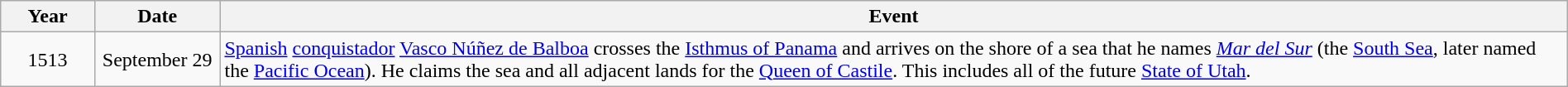<table class="wikitable" style="width:100%;">
<tr>
<th style="width:6%">Year</th>
<th style="width:8%">Date</th>
<th style="width:86%">Event</th>
</tr>
<tr>
<td align=center>1513</td>
<td align=center>September 29</td>
<td><a href='#'>Spanish</a> <a href='#'>conquistador</a> <a href='#'>Vasco Núñez de Balboa</a> crosses the <a href='#'>Isthmus of Panama</a> and arrives on the shore of a sea that he names <em><a href='#'>Mar del Sur</a></em> (the <a href='#'>South Sea</a>, later named the <a href='#'>Pacific Ocean</a>).  He claims the sea and all adjacent lands for the <a href='#'>Queen of Castile</a>.  This includes all of the future <a href='#'>State of Utah</a>.</td>
</tr>
</table>
